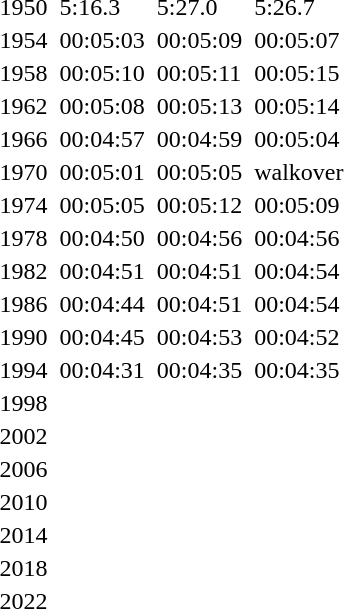<table>
<tr>
<td>1950</td>
<td></td>
<td>5:16.3</td>
<td></td>
<td>5:27.0</td>
<td></td>
<td>5:26.7</td>
</tr>
<tr>
<td nowrap>1954</td>
<td></td>
<td>00:05:03</td>
<td></td>
<td>00:05:09</td>
<td></td>
<td>00:05:07</td>
</tr>
<tr>
<td>1958</td>
<td></td>
<td>00:05:10</td>
<td></td>
<td>00:05:11</td>
<td></td>
<td>00:05:15</td>
</tr>
<tr>
<td>1962</td>
<td></td>
<td>00:05:08</td>
<td></td>
<td>00:05:13</td>
<td></td>
<td>00:05:14</td>
</tr>
<tr>
<td>1966</td>
<td></td>
<td>00:04:57</td>
<td></td>
<td>00:04:59</td>
<td></td>
<td>00:05:04</td>
</tr>
<tr>
<td>1970</td>
<td></td>
<td>00:05:01</td>
<td></td>
<td>00:05:05</td>
<td></td>
<td>walkover</td>
</tr>
<tr>
<td>1974</td>
<td></td>
<td>00:05:05</td>
<td></td>
<td>00:05:12</td>
<td></td>
<td>00:05:09</td>
</tr>
<tr>
<td>1978</td>
<td></td>
<td>00:04:50</td>
<td></td>
<td>00:04:56</td>
<td></td>
<td>00:04:56</td>
</tr>
<tr>
<td>1982</td>
<td></td>
<td>00:04:51</td>
<td></td>
<td>00:04:51</td>
<td></td>
<td>00:04:54</td>
</tr>
<tr>
<td>1986</td>
<td></td>
<td>00:04:44</td>
<td></td>
<td>00:04:51</td>
<td></td>
<td>00:04:54</td>
</tr>
<tr>
<td>1990</td>
<td></td>
<td>00:04:45</td>
<td></td>
<td>00:04:53</td>
<td></td>
<td>00:04:52</td>
</tr>
<tr>
<td>1994</td>
<td></td>
<td>00:04:31</td>
<td></td>
<td>00:04:35</td>
<td></td>
<td>00:04:35</td>
</tr>
<tr>
<td>1998</td>
<td></td>
<td></td>
<td></td>
<td></td>
<td></td>
<td></td>
</tr>
<tr>
<td>2002</td>
<td></td>
<td></td>
<td></td>
<td></td>
<td></td>
<td></td>
</tr>
<tr>
<td>2006<br></td>
<td></td>
<td></td>
<td></td>
<td></td>
<td></td>
<td></td>
</tr>
<tr>
<td>2010<br></td>
<td></td>
<td></td>
<td></td>
<td></td>
<td></td>
<td></td>
</tr>
<tr>
<td>2014<br></td>
<td></td>
<td></td>
<td></td>
<td></td>
<td></td>
<td></td>
</tr>
<tr>
<td>2018<br></td>
<td></td>
<td></td>
<td></td>
<td></td>
<td></td>
<td></td>
</tr>
<tr>
<td>2022<br></td>
<td></td>
<td></td>
<td></td>
<td></td>
<td></td>
<td></td>
</tr>
</table>
